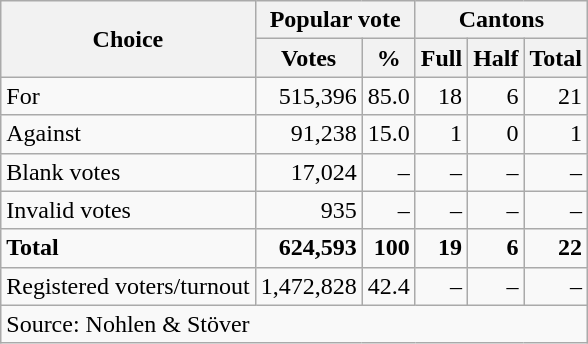<table class=wikitable style=text-align:right>
<tr>
<th rowspan=2>Choice</th>
<th colspan=2>Popular vote</th>
<th colspan=3>Cantons</th>
</tr>
<tr>
<th>Votes</th>
<th>%</th>
<th>Full</th>
<th>Half</th>
<th>Total</th>
</tr>
<tr>
<td align=left>For</td>
<td>515,396</td>
<td>85.0</td>
<td>18</td>
<td>6</td>
<td>21</td>
</tr>
<tr>
<td align=left>Against</td>
<td>91,238</td>
<td>15.0</td>
<td>1</td>
<td>0</td>
<td>1</td>
</tr>
<tr>
<td align=left>Blank votes</td>
<td>17,024</td>
<td>–</td>
<td>–</td>
<td>–</td>
<td>–</td>
</tr>
<tr>
<td align=left>Invalid votes</td>
<td>935</td>
<td>–</td>
<td>–</td>
<td>–</td>
<td>–</td>
</tr>
<tr>
<td align=left><strong>Total</strong></td>
<td><strong>624,593</strong></td>
<td><strong>100</strong></td>
<td><strong>19</strong></td>
<td><strong>6</strong></td>
<td><strong>22</strong></td>
</tr>
<tr>
<td align=left>Registered voters/turnout</td>
<td>1,472,828</td>
<td>42.4</td>
<td>–</td>
<td>–</td>
<td>–</td>
</tr>
<tr>
<td align=left colspan=6>Source: Nohlen & Stöver</td>
</tr>
</table>
